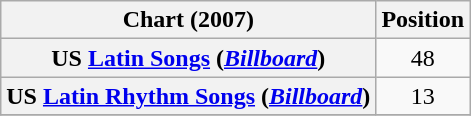<table class="wikitable plainrowheaders " style="text-align:center;">
<tr>
<th scope="col">Chart (2007)</th>
<th scope="col">Position</th>
</tr>
<tr>
<th scope="row">US <a href='#'>Latin Songs</a> (<em><a href='#'>Billboard</a></em>)</th>
<td>48</td>
</tr>
<tr>
<th scope="row">US <a href='#'>Latin Rhythm Songs</a> (<em><a href='#'>Billboard</a></em>)</th>
<td>13</td>
</tr>
<tr>
</tr>
</table>
